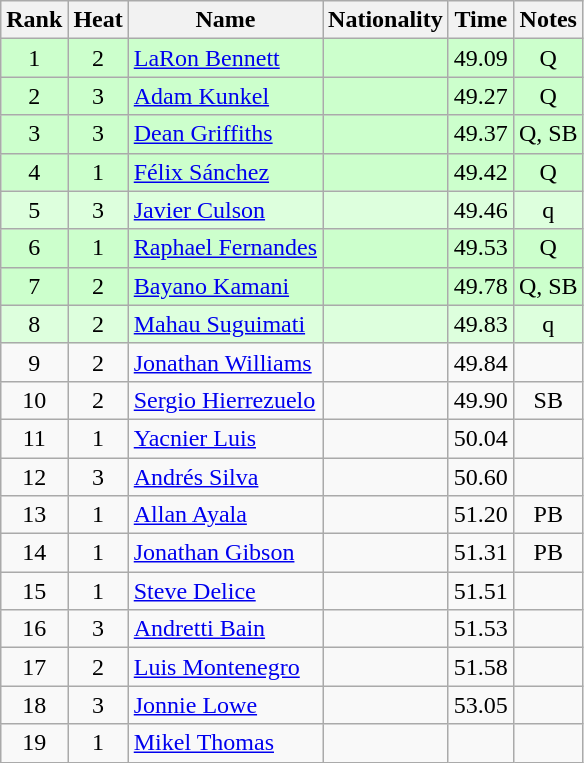<table class="wikitable sortable" style="text-align:center">
<tr>
<th>Rank</th>
<th>Heat</th>
<th>Name</th>
<th>Nationality</th>
<th>Time</th>
<th>Notes</th>
</tr>
<tr bgcolor=ccffcc>
<td>1</td>
<td>2</td>
<td align=left><a href='#'>LaRon Bennett</a></td>
<td align=left></td>
<td>49.09</td>
<td>Q</td>
</tr>
<tr bgcolor=ccffcc>
<td>2</td>
<td>3</td>
<td align=left><a href='#'>Adam Kunkel</a></td>
<td align=left></td>
<td>49.27</td>
<td>Q</td>
</tr>
<tr bgcolor=ccffcc>
<td>3</td>
<td>3</td>
<td align=left><a href='#'>Dean Griffiths</a></td>
<td align=left></td>
<td>49.37</td>
<td>Q, SB</td>
</tr>
<tr bgcolor=ccffcc>
<td>4</td>
<td>1</td>
<td align=left><a href='#'>Félix Sánchez</a></td>
<td align=left></td>
<td>49.42</td>
<td>Q</td>
</tr>
<tr bgcolor=ddffdd>
<td>5</td>
<td>3</td>
<td align=left><a href='#'>Javier Culson</a></td>
<td align=left></td>
<td>49.46</td>
<td>q</td>
</tr>
<tr bgcolor=ccffcc>
<td>6</td>
<td>1</td>
<td align=left><a href='#'>Raphael Fernandes</a></td>
<td align=left></td>
<td>49.53</td>
<td>Q</td>
</tr>
<tr bgcolor=ccffcc>
<td>7</td>
<td>2</td>
<td align=left><a href='#'>Bayano Kamani</a></td>
<td align=left></td>
<td>49.78</td>
<td>Q, SB</td>
</tr>
<tr bgcolor=ddffdd>
<td>8</td>
<td>2</td>
<td align=left><a href='#'>Mahau Suguimati</a></td>
<td align=left></td>
<td>49.83</td>
<td>q</td>
</tr>
<tr>
<td>9</td>
<td>2</td>
<td align=left><a href='#'>Jonathan Williams</a></td>
<td align=left></td>
<td>49.84</td>
<td></td>
</tr>
<tr>
<td>10</td>
<td>2</td>
<td align=left><a href='#'>Sergio Hierrezuelo</a></td>
<td align=left></td>
<td>49.90</td>
<td>SB</td>
</tr>
<tr>
<td>11</td>
<td>1</td>
<td align=left><a href='#'>Yacnier Luis</a></td>
<td align=left></td>
<td>50.04</td>
<td></td>
</tr>
<tr>
<td>12</td>
<td>3</td>
<td align=left><a href='#'>Andrés Silva</a></td>
<td align=left></td>
<td>50.60</td>
<td></td>
</tr>
<tr>
<td>13</td>
<td>1</td>
<td align=left><a href='#'>Allan Ayala</a></td>
<td align=left></td>
<td>51.20</td>
<td>PB</td>
</tr>
<tr>
<td>14</td>
<td>1</td>
<td align=left><a href='#'>Jonathan Gibson</a></td>
<td align=left></td>
<td>51.31</td>
<td>PB</td>
</tr>
<tr>
<td>15</td>
<td>1</td>
<td align=left><a href='#'>Steve Delice</a></td>
<td align=left></td>
<td>51.51</td>
<td></td>
</tr>
<tr>
<td>16</td>
<td>3</td>
<td align=left><a href='#'>Andretti Bain</a></td>
<td align=left></td>
<td>51.53</td>
<td></td>
</tr>
<tr>
<td>17</td>
<td>2</td>
<td align=left><a href='#'>Luis Montenegro</a></td>
<td align=left></td>
<td>51.58</td>
<td></td>
</tr>
<tr>
<td>18</td>
<td>3</td>
<td align=left><a href='#'>Jonnie Lowe</a></td>
<td align=left></td>
<td>53.05</td>
<td></td>
</tr>
<tr>
<td>19</td>
<td>1</td>
<td align=left><a href='#'>Mikel Thomas</a></td>
<td align=left></td>
<td></td>
<td></td>
</tr>
</table>
